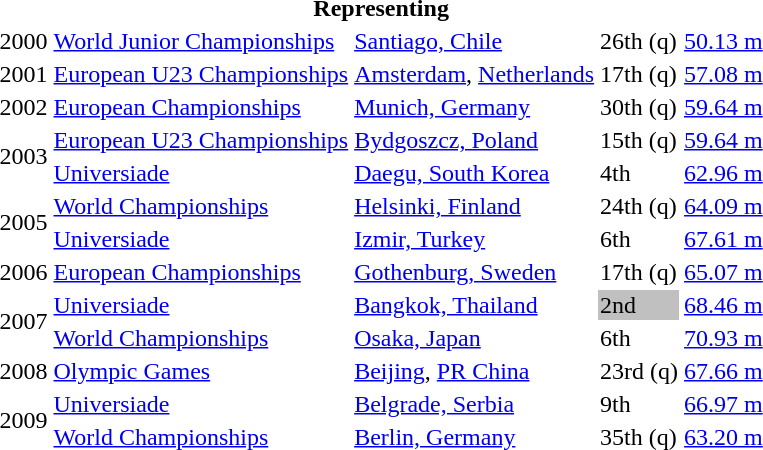<table>
<tr>
<th colspan="5">Representing </th>
</tr>
<tr>
<td>2000</td>
<td><a href='#'>World Junior Championships</a></td>
<td><a href='#'>Santiago, Chile</a></td>
<td>26th (q)</td>
<td><a href='#'>50.13 m</a></td>
</tr>
<tr>
<td>2001</td>
<td><a href='#'>European U23 Championships</a></td>
<td><a href='#'>Amsterdam</a>, <a href='#'>Netherlands</a></td>
<td>17th (q)</td>
<td><a href='#'>57.08 m</a></td>
</tr>
<tr>
<td>2002</td>
<td><a href='#'>European Championships</a></td>
<td><a href='#'>Munich, Germany</a></td>
<td>30th (q)</td>
<td><a href='#'>59.64 m</a></td>
</tr>
<tr>
<td rowspan=2>2003</td>
<td><a href='#'>European U23 Championships</a></td>
<td><a href='#'>Bydgoszcz, Poland</a></td>
<td>15th (q)</td>
<td><a href='#'>59.64 m</a></td>
</tr>
<tr>
<td><a href='#'>Universiade</a></td>
<td><a href='#'>Daegu, South Korea</a></td>
<td>4th</td>
<td><a href='#'>62.96 m</a></td>
</tr>
<tr>
<td rowspan=2>2005</td>
<td><a href='#'>World Championships</a></td>
<td><a href='#'>Helsinki, Finland</a></td>
<td>24th (q)</td>
<td><a href='#'>64.09 m</a></td>
</tr>
<tr>
<td><a href='#'>Universiade</a></td>
<td><a href='#'>Izmir, Turkey</a></td>
<td>6th</td>
<td><a href='#'>67.61 m</a></td>
</tr>
<tr>
<td>2006</td>
<td><a href='#'>European Championships</a></td>
<td><a href='#'>Gothenburg, Sweden</a></td>
<td>17th (q)</td>
<td><a href='#'>65.07 m</a></td>
</tr>
<tr>
<td rowspan=2>2007</td>
<td><a href='#'>Universiade</a></td>
<td><a href='#'>Bangkok, Thailand</a></td>
<td bgcolor="silver">2nd</td>
<td><a href='#'>68.46 m</a></td>
</tr>
<tr>
<td><a href='#'>World Championships</a></td>
<td><a href='#'>Osaka, Japan</a></td>
<td>6th</td>
<td><a href='#'>70.93 m</a></td>
</tr>
<tr>
<td>2008</td>
<td><a href='#'>Olympic Games</a></td>
<td><a href='#'>Beijing</a>, <a href='#'>PR China</a></td>
<td>23rd (q)</td>
<td><a href='#'>67.66 m</a></td>
</tr>
<tr>
<td rowspan=2>2009</td>
<td><a href='#'>Universiade</a></td>
<td><a href='#'>Belgrade, Serbia</a></td>
<td>9th</td>
<td><a href='#'>66.97 m</a></td>
</tr>
<tr>
<td><a href='#'>World Championships</a></td>
<td><a href='#'>Berlin, Germany</a></td>
<td>35th (q)</td>
<td><a href='#'>63.20 m</a></td>
</tr>
</table>
